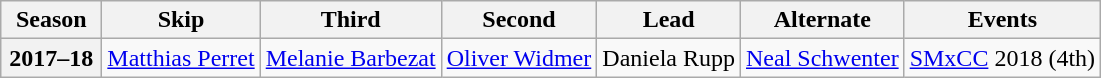<table class="wikitable">
<tr>
<th scope="col" width=60>Season</th>
<th scope="col">Skip</th>
<th scope="col">Third</th>
<th scope="col">Second</th>
<th scope="col">Lead</th>
<th scope="col">Alternate</th>
<th scope="col">Events</th>
</tr>
<tr>
<th scope="row">2017–18</th>
<td><a href='#'>Matthias Perret</a></td>
<td><a href='#'>Melanie Barbezat</a></td>
<td><a href='#'>Oliver Widmer</a></td>
<td>Daniela Rupp</td>
<td><a href='#'>Neal Schwenter</a></td>
<td><a href='#'>SMxCC</a> 2018 (4th)</td>
</tr>
</table>
